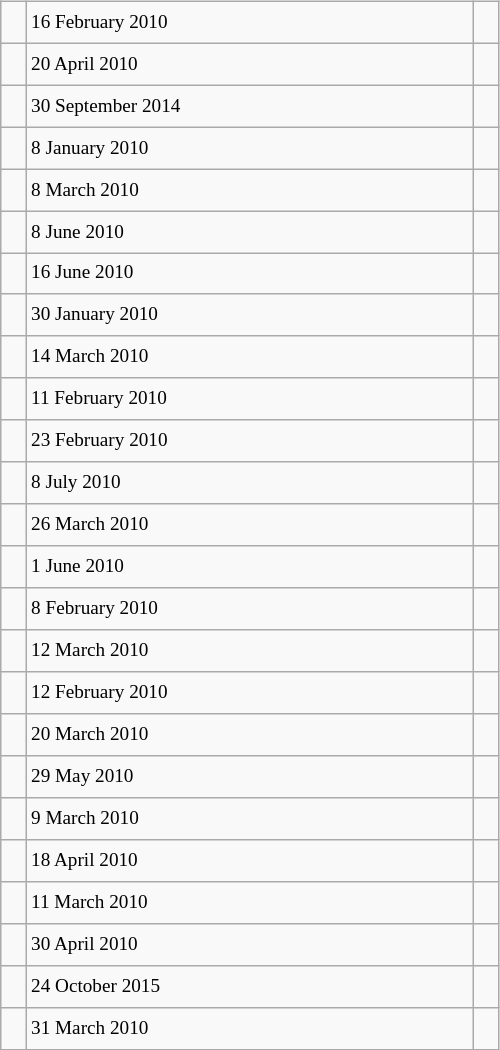<table class="wikitable" style="font-size: 80%; float: left; width: 26em; margin-right: 1em; height: 700px">
<tr>
<td></td>
<td>16 February 2010</td>
<td></td>
</tr>
<tr>
<td></td>
<td>20 April 2010</td>
<td></td>
</tr>
<tr>
<td><strong></strong></td>
<td>30 September 2014</td>
<td></td>
</tr>
<tr>
<td></td>
<td>8 January 2010</td>
<td></td>
</tr>
<tr>
<td></td>
<td>8 March 2010</td>
<td></td>
</tr>
<tr>
<td></td>
<td>8 June 2010</td>
<td></td>
</tr>
<tr>
<td></td>
<td>16 June 2010</td>
<td></td>
</tr>
<tr>
<td></td>
<td>30 January 2010</td>
<td></td>
</tr>
<tr>
<td></td>
<td>14 March 2010</td>
<td></td>
</tr>
<tr>
<td></td>
<td>11 February 2010</td>
<td></td>
</tr>
<tr>
<td></td>
<td>23 February 2010</td>
<td></td>
</tr>
<tr>
<td></td>
<td>8 July 2010</td>
<td></td>
</tr>
<tr>
<td></td>
<td>26 March 2010</td>
<td></td>
</tr>
<tr>
<td></td>
<td>1 June 2010</td>
<td></td>
</tr>
<tr>
<td></td>
<td>8 February 2010</td>
<td></td>
</tr>
<tr>
<td></td>
<td>12 March 2010</td>
<td></td>
</tr>
<tr>
<td></td>
<td>12 February 2010</td>
<td></td>
</tr>
<tr>
<td></td>
<td>20 March 2010</td>
<td></td>
</tr>
<tr>
<td></td>
<td>29 May 2010</td>
<td></td>
</tr>
<tr>
<td></td>
<td>9 March 2010</td>
<td></td>
</tr>
<tr>
<td></td>
<td>18 April 2010</td>
<td></td>
</tr>
<tr>
<td></td>
<td>11 March 2010</td>
<td></td>
</tr>
<tr>
<td></td>
<td>30 April 2010</td>
<td></td>
</tr>
<tr>
<td></td>
<td>24 October 2015</td>
<td></td>
</tr>
<tr>
<td></td>
<td>31 March 2010</td>
<td></td>
</tr>
</table>
